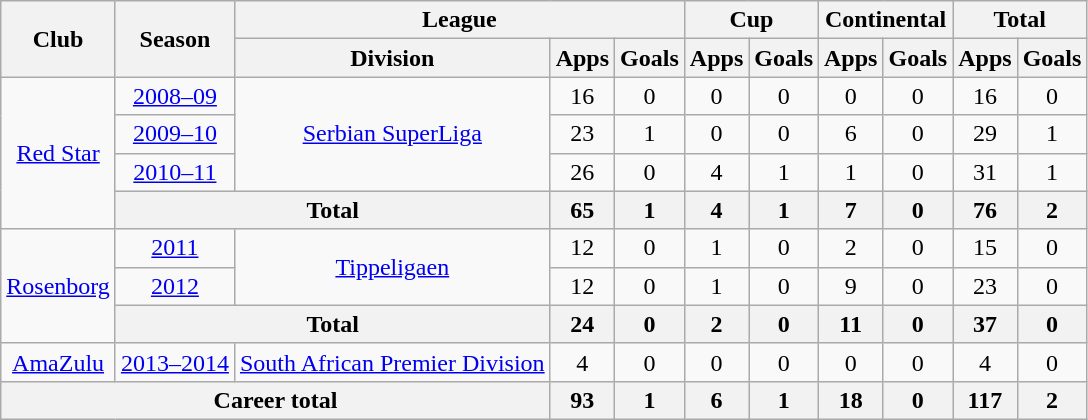<table class="wikitable" style="text-align:center">
<tr>
<th rowspan="2">Club</th>
<th rowspan="2">Season</th>
<th colspan="3">League</th>
<th colspan="2">Cup</th>
<th colspan="2">Continental</th>
<th colspan="2">Total</th>
</tr>
<tr>
<th>Division</th>
<th>Apps</th>
<th>Goals</th>
<th>Apps</th>
<th>Goals</th>
<th>Apps</th>
<th>Goals</th>
<th>Apps</th>
<th>Goals</th>
</tr>
<tr>
<td rowspan="4"><a href='#'>Red Star</a></td>
<td><a href='#'>2008–09</a></td>
<td rowspan="3"><a href='#'>Serbian SuperLiga</a></td>
<td>16</td>
<td>0</td>
<td>0</td>
<td>0</td>
<td>0</td>
<td>0</td>
<td>16</td>
<td>0</td>
</tr>
<tr>
<td><a href='#'>2009–10</a></td>
<td>23</td>
<td>1</td>
<td>0</td>
<td>0</td>
<td>6</td>
<td>0</td>
<td>29</td>
<td>1</td>
</tr>
<tr>
<td><a href='#'>2010–11</a></td>
<td>26</td>
<td>0</td>
<td>4</td>
<td>1</td>
<td>1</td>
<td>0</td>
<td>31</td>
<td>1</td>
</tr>
<tr>
<th colspan="2">Total</th>
<th>65</th>
<th>1</th>
<th>4</th>
<th>1</th>
<th>7</th>
<th>0</th>
<th>76</th>
<th>2</th>
</tr>
<tr>
<td rowspan="3"><a href='#'>Rosenborg</a></td>
<td><a href='#'>2011</a></td>
<td rowspan="2"><a href='#'>Tippeligaen</a></td>
<td>12</td>
<td>0</td>
<td>1</td>
<td>0</td>
<td>2</td>
<td>0</td>
<td>15</td>
<td>0</td>
</tr>
<tr>
<td><a href='#'>2012</a></td>
<td>12</td>
<td>0</td>
<td>1</td>
<td>0</td>
<td>9</td>
<td>0</td>
<td>23</td>
<td>0</td>
</tr>
<tr>
<th colspan="2">Total</th>
<th>24</th>
<th>0</th>
<th>2</th>
<th>0</th>
<th>11</th>
<th>0</th>
<th>37</th>
<th>0</th>
</tr>
<tr>
<td><a href='#'>AmaZulu</a></td>
<td><a href='#'>2013–2014</a></td>
<td><a href='#'>South African Premier Division</a></td>
<td>4</td>
<td>0</td>
<td>0</td>
<td>0</td>
<td>0</td>
<td>0</td>
<td>4</td>
<td>0</td>
</tr>
<tr>
<th colspan="3">Career total</th>
<th>93</th>
<th>1</th>
<th>6</th>
<th>1</th>
<th>18</th>
<th>0</th>
<th>117</th>
<th>2</th>
</tr>
</table>
